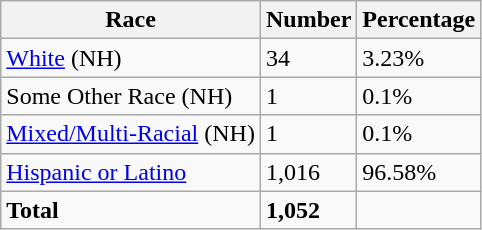<table class="wikitable">
<tr>
<th>Race</th>
<th>Number</th>
<th>Percentage</th>
</tr>
<tr>
<td><a href='#'>White</a> (NH)</td>
<td>34</td>
<td>3.23%</td>
</tr>
<tr>
<td>Some Other Race (NH)</td>
<td>1</td>
<td>0.1%</td>
</tr>
<tr>
<td><a href='#'>Mixed/Multi-Racial</a> (NH)</td>
<td>1</td>
<td>0.1%</td>
</tr>
<tr>
<td><a href='#'>Hispanic or Latino</a></td>
<td>1,016</td>
<td>96.58%</td>
</tr>
<tr>
<td><strong>Total</strong></td>
<td><strong>1,052</strong></td>
<td></td>
</tr>
</table>
